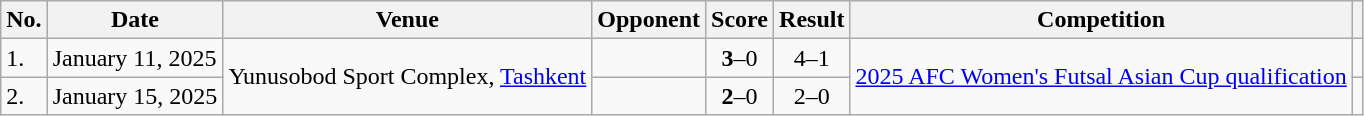<table class="wikitable">
<tr>
<th>No.</th>
<th>Date</th>
<th>Venue</th>
<th>Opponent</th>
<th>Score</th>
<th>Result</th>
<th>Competition</th>
<th></th>
</tr>
<tr>
<td>1.</td>
<td>January 11, 2025</td>
<td rowspan=2>Yunusobod Sport Complex, <a href='#'>Tashkent</a></td>
<td></td>
<td align=center><strong>3</strong>–0</td>
<td align=center>4–1</td>
<td rowspan=2><a href='#'>2025 AFC Women's Futsal Asian Cup qualification</a></td>
<td></td>
</tr>
<tr>
<td>2.</td>
<td>January 15, 2025</td>
<td></td>
<td align=center><strong>2</strong>–0</td>
<td align=center>2–0</td>
<td></td>
</tr>
</table>
